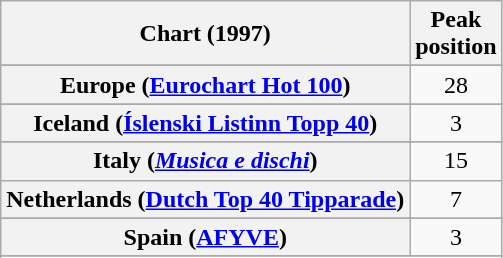<table class="wikitable sortable plainrowheaders" style="text-align:center">
<tr>
<th>Chart (1997)</th>
<th>Peak<br>position</th>
</tr>
<tr>
</tr>
<tr>
</tr>
<tr>
</tr>
<tr>
</tr>
<tr>
</tr>
<tr>
<th scope="row">Europe (<a href='#'>Eurochart Hot 100</a>)</th>
<td>28</td>
</tr>
<tr>
</tr>
<tr>
</tr>
<tr>
</tr>
<tr>
<th scope="row">Iceland (<a href='#'>Íslenski Listinn Topp 40</a>)</th>
<td>3</td>
</tr>
<tr>
</tr>
<tr>
<th scope="row">Italy (<em><a href='#'>Musica e dischi</a></em>)</th>
<td>15</td>
</tr>
<tr>
<th scope="row">Netherlands (<a href='#'>Dutch Top 40 Tipparade</a>)</th>
<td>7</td>
</tr>
<tr>
</tr>
<tr>
</tr>
<tr>
</tr>
<tr>
</tr>
<tr>
<th scope="row">Spain (<a href='#'>AFYVE</a>)</th>
<td>3</td>
</tr>
<tr>
</tr>
<tr>
</tr>
<tr>
</tr>
<tr>
</tr>
<tr>
</tr>
<tr>
</tr>
<tr>
</tr>
<tr>
</tr>
</table>
